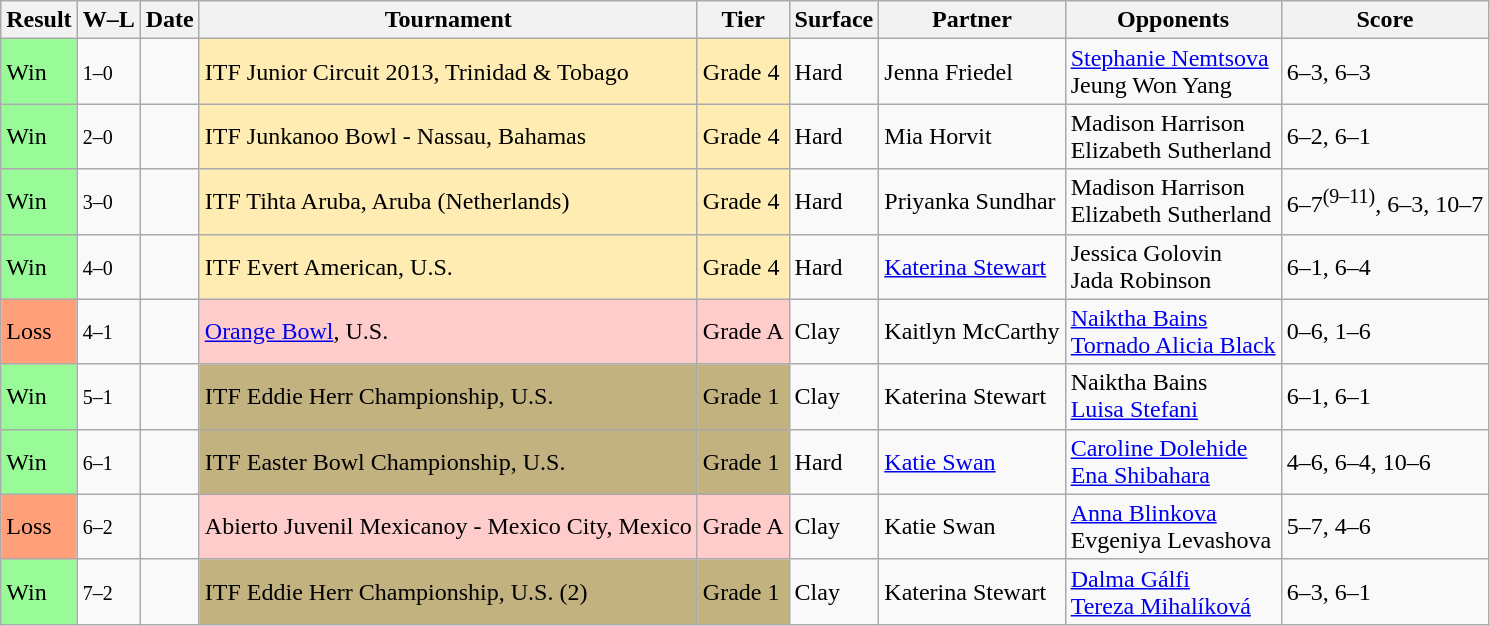<table class="sortable wikitable">
<tr>
<th>Result</th>
<th class="unsortable">W–L</th>
<th>Date</th>
<th>Tournament</th>
<th>Tier</th>
<th>Surface</th>
<th>Partner</th>
<th>Opponents</th>
<th class="unsortable">Score</th>
</tr>
<tr>
<td style="background:#98FB98">Win</td>
<td><small>1–0</small></td>
<td></td>
<td style="background:#FFecb2">ITF Junior Circuit 2013, Trinidad & Tobago</td>
<td style="background:#FFecb2">Grade 4</td>
<td>Hard</td>
<td> Jenna Friedel</td>
<td> <a href='#'>Stephanie Nemtsova</a><br> Jeung Won Yang</td>
<td>6–3, 6–3</td>
</tr>
<tr>
<td style="background:#98FB98">Win</td>
<td><small>2–0</small></td>
<td></td>
<td style="background:#FFecb2">ITF Junkanoo Bowl - Nassau, Bahamas</td>
<td style="background:#FFecb2">Grade 4</td>
<td>Hard</td>
<td> Mia Horvit</td>
<td> Madison Harrison<br> Elizabeth Sutherland</td>
<td>6–2, 6–1</td>
</tr>
<tr>
<td style="background:#98FB98">Win</td>
<td><small>3–0</small></td>
<td></td>
<td style="background:#FFecb2">ITF Tihta Aruba, Aruba (Netherlands)</td>
<td style="background:#FFecb2">Grade 4</td>
<td>Hard</td>
<td> Priyanka Sundhar</td>
<td> Madison Harrison<br> Elizabeth Sutherland</td>
<td>6–7<sup>(9–11)</sup>, 6–3, 10–7</td>
</tr>
<tr>
<td style="background:#98FB98">Win</td>
<td><small>4–0</small></td>
<td></td>
<td style="background:#FFecb2">ITF Evert American, U.S.</td>
<td style="background:#FFecb2">Grade 4</td>
<td>Hard</td>
<td> <a href='#'>Katerina Stewart</a></td>
<td> Jessica Golovin<br> Jada Robinson</td>
<td>6–1, 6–4</td>
</tr>
<tr>
<td style="background:#ffa07a;">Loss</td>
<td><small>4–1</small></td>
<td></td>
<td style="background:#FFCCCC"><a href='#'>Orange Bowl</a>, U.S.</td>
<td style="background:#FFCCCC">Grade A</td>
<td>Clay</td>
<td> Kaitlyn McCarthy</td>
<td> <a href='#'>Naiktha Bains</a><br> <a href='#'>Tornado Alicia Black</a></td>
<td>0–6, 1–6</td>
</tr>
<tr>
<td style="background:#98FB98">Win</td>
<td><small>5–1</small></td>
<td></td>
<td style="background:#c2b280">ITF Eddie Herr Championship, U.S.</td>
<td style="background:#c2b280">Grade 1</td>
<td>Clay</td>
<td> Katerina Stewart</td>
<td> Naiktha Bains<br> <a href='#'>Luisa Stefani</a></td>
<td>6–1, 6–1</td>
</tr>
<tr>
<td style="background:#98FB98">Win</td>
<td><small>6–1</small></td>
<td></td>
<td style="background:#c2b280">ITF Easter Bowl Championship, U.S.</td>
<td style="background:#c2b280">Grade 1</td>
<td>Hard</td>
<td> <a href='#'>Katie Swan</a></td>
<td> <a href='#'>Caroline Dolehide</a><br> <a href='#'>Ena Shibahara</a></td>
<td>4–6, 6–4, 10–6</td>
</tr>
<tr>
<td style="background:#ffa07a;">Loss</td>
<td><small>6–2</small></td>
<td></td>
<td style="background:#FFCCCC">Abierto Juvenil Mexicanoy - Mexico City, Mexico</td>
<td style="background:#FFCCCC">Grade A</td>
<td>Clay</td>
<td> Katie Swan</td>
<td> <a href='#'>Anna Blinkova</a><br> Evgeniya Levashova</td>
<td>5–7, 4–6</td>
</tr>
<tr>
<td style="background:#98FB98">Win</td>
<td><small>7–2</small></td>
<td></td>
<td style="background:#c2b280">ITF Eddie Herr Championship, U.S. (2)</td>
<td style="background:#c2b280">Grade 1</td>
<td>Clay</td>
<td> Katerina Stewart</td>
<td> <a href='#'>Dalma Gálfi</a><br> <a href='#'>Tereza Mihalíková</a></td>
<td>6–3, 6–1</td>
</tr>
</table>
